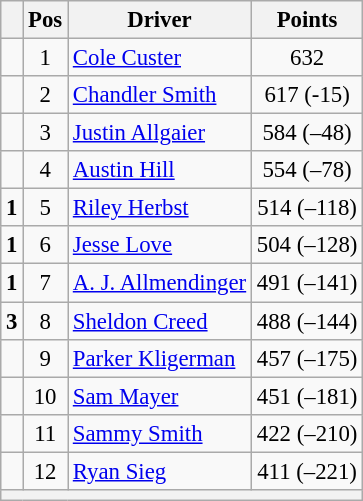<table class="wikitable" style="font-size: 95%;">
<tr>
<th></th>
<th>Pos</th>
<th>Driver</th>
<th>Points</th>
</tr>
<tr>
<td align="left"></td>
<td style="text-align:center;">1</td>
<td><a href='#'>Cole Custer</a></td>
<td style="text-align:center;">632</td>
</tr>
<tr>
<td align="left"></td>
<td style="text-align:center;">2</td>
<td><a href='#'>Chandler Smith</a></td>
<td style="text-align:center;">617 (-15)</td>
</tr>
<tr>
<td align="left"></td>
<td style="text-align:center;">3</td>
<td><a href='#'>Justin Allgaier</a></td>
<td style="text-align:center;">584 (–48)</td>
</tr>
<tr>
<td align="left"></td>
<td style="text-align:center;">4</td>
<td><a href='#'>Austin Hill</a></td>
<td style="text-align:center;">554 (–78)</td>
</tr>
<tr>
<td align="left"> <strong>1</strong></td>
<td style="text-align:center;">5</td>
<td><a href='#'>Riley Herbst</a></td>
<td style="text-align:center;">514 (–118)</td>
</tr>
<tr>
<td align="left"> <strong>1</strong></td>
<td style="text-align:center;">6</td>
<td><a href='#'>Jesse Love</a></td>
<td style="text-align:center;">504 (–128)</td>
</tr>
<tr>
<td align="left"> <strong>1</strong></td>
<td style="text-align:center;">7</td>
<td><a href='#'>A. J. Allmendinger</a></td>
<td style="text-align:center;">491 (–141)</td>
</tr>
<tr>
<td align="left"> <strong>3</strong></td>
<td style="text-align:center;">8</td>
<td><a href='#'>Sheldon Creed</a></td>
<td style="text-align:center;">488 (–144)</td>
</tr>
<tr>
<td align="left"></td>
<td style="text-align:center;">9</td>
<td><a href='#'>Parker Kligerman</a></td>
<td style="text-align:center;">457 (–175)</td>
</tr>
<tr>
<td align="left"></td>
<td style="text-align:center;">10</td>
<td><a href='#'>Sam Mayer</a></td>
<td style="text-align:center;">451 (–181)</td>
</tr>
<tr>
<td align="left"></td>
<td style="text-align:center;">11</td>
<td><a href='#'>Sammy Smith</a></td>
<td style="text-align:center;">422 (–210)</td>
</tr>
<tr>
<td align="left"></td>
<td style="text-align:center;">12</td>
<td><a href='#'>Ryan Sieg</a></td>
<td style="text-align:center;">411 (–221)</td>
</tr>
<tr class="sortbottom">
<th colspan="9"></th>
</tr>
</table>
